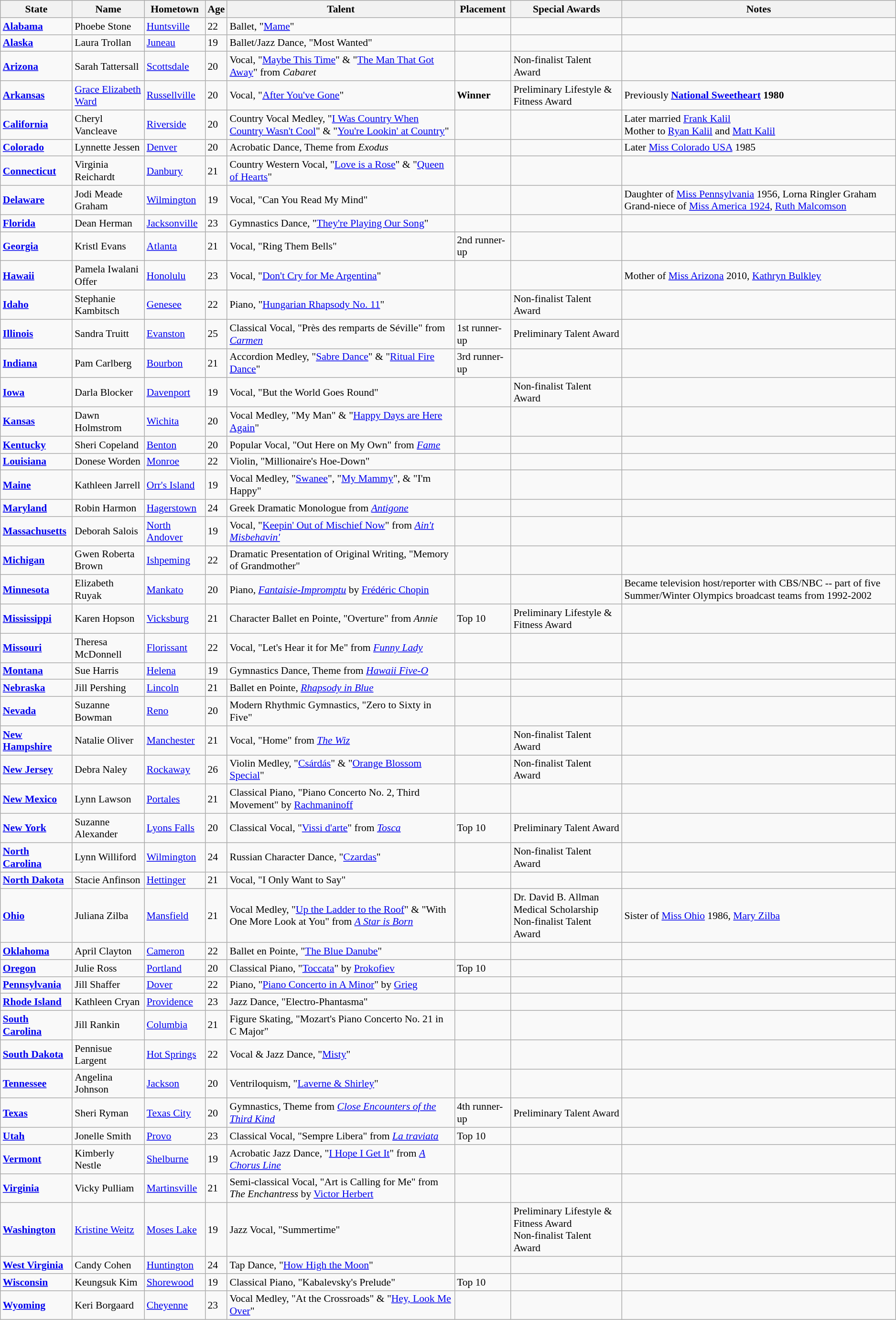<table class="wikitable" style="font-size:90%;">
<tr>
<th>State</th>
<th>Name</th>
<th>Hometown</th>
<th>Age</th>
<th>Talent</th>
<th>Placement</th>
<th>Special Awards</th>
<th>Notes</th>
</tr>
<tr>
<td> <strong><a href='#'>Alabama</a></strong></td>
<td>Phoebe Stone</td>
<td><a href='#'>Huntsville</a></td>
<td>22</td>
<td>Ballet, "<a href='#'>Mame</a>"</td>
<td></td>
<td></td>
<td></td>
</tr>
<tr>
<td> <strong><a href='#'>Alaska</a></strong></td>
<td>Laura Trollan</td>
<td><a href='#'>Juneau</a></td>
<td>19</td>
<td>Ballet/Jazz Dance, "Most Wanted"</td>
<td></td>
<td></td>
<td></td>
</tr>
<tr>
<td> <strong><a href='#'>Arizona</a></strong></td>
<td>Sarah Tattersall</td>
<td><a href='#'>Scottsdale</a></td>
<td>20</td>
<td>Vocal, "<a href='#'>Maybe This Time</a>" & "<a href='#'>The Man That Got Away</a>" from <em>Cabaret</em></td>
<td></td>
<td>Non-finalist Talent Award</td>
<td></td>
</tr>
<tr>
<td> <strong><a href='#'>Arkansas</a></strong></td>
<td><a href='#'>Grace Elizabeth Ward</a></td>
<td><a href='#'>Russellville</a></td>
<td>20</td>
<td>Vocal, "<a href='#'>After You've Gone</a>"</td>
<td><strong>Winner</strong></td>
<td>Preliminary Lifestyle & Fitness Award</td>
<td>Previously <strong><a href='#'>National Sweetheart</a> 1980</strong></td>
</tr>
<tr>
<td> <strong><a href='#'>California</a></strong></td>
<td>Cheryl Vancleave</td>
<td><a href='#'>Riverside</a></td>
<td>20</td>
<td>Country Vocal Medley, "<a href='#'>I Was Country When Country Wasn't Cool</a>" & "<a href='#'>You're Lookin' at Country</a>"</td>
<td></td>
<td></td>
<td>Later married <a href='#'>Frank Kalil</a><br>Mother to <a href='#'>Ryan Kalil</a> and <a href='#'>Matt Kalil</a></td>
</tr>
<tr>
<td> <strong><a href='#'>Colorado</a></strong></td>
<td>Lynnette Jessen</td>
<td><a href='#'>Denver</a></td>
<td>20</td>
<td>Acrobatic Dance, Theme from <em>Exodus</em></td>
<td></td>
<td></td>
<td>Later <a href='#'>Miss Colorado USA</a> 1985</td>
</tr>
<tr>
<td> <strong><a href='#'>Connecticut</a></strong></td>
<td>Virginia Reichardt</td>
<td><a href='#'>Danbury</a></td>
<td>21</td>
<td>Country Western Vocal, "<a href='#'>Love is a Rose</a>" & "<a href='#'>Queen of Hearts</a>"</td>
<td></td>
<td></td>
<td></td>
</tr>
<tr>
<td> <strong><a href='#'>Delaware</a></strong></td>
<td>Jodi Meade Graham</td>
<td><a href='#'>Wilmington</a></td>
<td>19</td>
<td>Vocal, "Can You Read My Mind"</td>
<td></td>
<td></td>
<td>Daughter of <a href='#'>Miss Pennsylvania</a> 1956, Lorna Ringler Graham<br>Grand-niece of <a href='#'>Miss America 1924</a>, <a href='#'>Ruth Malcomson</a></td>
</tr>
<tr>
<td> <strong><a href='#'>Florida</a></strong></td>
<td>Dean Herman</td>
<td><a href='#'>Jacksonville</a></td>
<td>23</td>
<td>Gymnastics Dance, "<a href='#'>They're Playing Our Song</a>"</td>
<td></td>
<td></td>
<td></td>
</tr>
<tr>
<td> <strong><a href='#'>Georgia</a></strong></td>
<td>Kristl Evans</td>
<td><a href='#'>Atlanta</a></td>
<td>21</td>
<td>Vocal, "Ring Them Bells"</td>
<td>2nd runner-up</td>
<td></td>
<td></td>
</tr>
<tr>
<td> <strong><a href='#'>Hawaii</a></strong></td>
<td>Pamela Iwalani Offer</td>
<td><a href='#'>Honolulu</a></td>
<td>23</td>
<td>Vocal, "<a href='#'>Don't Cry for Me Argentina</a>"</td>
<td></td>
<td></td>
<td>Mother of <a href='#'>Miss Arizona</a> 2010, <a href='#'>Kathryn Bulkley</a></td>
</tr>
<tr>
<td> <strong><a href='#'>Idaho</a></strong></td>
<td>Stephanie Kambitsch</td>
<td><a href='#'>Genesee</a></td>
<td>22</td>
<td>Piano, "<a href='#'>Hungarian Rhapsody No. 11</a>"</td>
<td></td>
<td>Non-finalist Talent Award</td>
<td></td>
</tr>
<tr>
<td> <strong><a href='#'>Illinois</a></strong></td>
<td>Sandra Truitt</td>
<td><a href='#'>Evanston</a></td>
<td>25</td>
<td>Classical Vocal, "Près des remparts de Séville" from <em><a href='#'>Carmen</a></em></td>
<td>1st runner-up</td>
<td>Preliminary Talent Award</td>
<td></td>
</tr>
<tr>
<td> <strong><a href='#'>Indiana</a></strong></td>
<td>Pam Carlberg</td>
<td><a href='#'>Bourbon</a></td>
<td>21</td>
<td>Accordion Medley, "<a href='#'>Sabre Dance</a>" & "<a href='#'>Ritual Fire Dance</a>"</td>
<td>3rd runner-up</td>
<td></td>
<td></td>
</tr>
<tr>
<td> <strong><a href='#'>Iowa</a></strong></td>
<td>Darla Blocker</td>
<td><a href='#'>Davenport</a></td>
<td>19</td>
<td>Vocal, "But the World Goes Round"</td>
<td></td>
<td>Non-finalist Talent Award</td>
<td></td>
</tr>
<tr>
<td> <strong><a href='#'>Kansas</a></strong></td>
<td>Dawn Holmstrom</td>
<td><a href='#'>Wichita</a></td>
<td>20</td>
<td>Vocal Medley, "My Man" & "<a href='#'>Happy Days are Here Again</a>"</td>
<td></td>
<td></td>
<td></td>
</tr>
<tr>
<td> <strong><a href='#'>Kentucky</a></strong></td>
<td>Sheri Copeland</td>
<td><a href='#'>Benton</a></td>
<td>20</td>
<td>Popular Vocal, "Out Here on My Own" from <em><a href='#'>Fame</a></em></td>
<td></td>
<td></td>
<td></td>
</tr>
<tr>
<td> <strong><a href='#'>Louisiana</a></strong></td>
<td>Donese Worden</td>
<td><a href='#'>Monroe</a></td>
<td>22</td>
<td>Violin, "Millionaire's Hoe-Down"</td>
<td></td>
<td></td>
<td></td>
</tr>
<tr>
<td> <strong><a href='#'>Maine</a></strong></td>
<td>Kathleen Jarrell</td>
<td><a href='#'>Orr's Island</a></td>
<td>19</td>
<td>Vocal Medley, "<a href='#'>Swanee</a>", "<a href='#'>My Mammy</a>", & "I'm Happy"</td>
<td></td>
<td></td>
<td></td>
</tr>
<tr>
<td> <strong><a href='#'>Maryland</a></strong></td>
<td>Robin Harmon</td>
<td><a href='#'>Hagerstown</a></td>
<td>24</td>
<td>Greek Dramatic Monologue from <em><a href='#'>Antigone</a></em></td>
<td></td>
<td></td>
<td></td>
</tr>
<tr>
<td> <strong><a href='#'>Massachusetts</a></strong></td>
<td>Deborah Salois</td>
<td><a href='#'>North Andover</a></td>
<td>19</td>
<td>Vocal, "<a href='#'>Keepin' Out of Mischief Now</a>" from <em><a href='#'>Ain't Misbehavin'</a></em></td>
<td></td>
<td></td>
<td></td>
</tr>
<tr>
<td> <strong><a href='#'>Michigan</a></strong></td>
<td>Gwen Roberta Brown</td>
<td><a href='#'>Ishpeming</a></td>
<td>22</td>
<td>Dramatic Presentation of Original Writing, "Memory of Grandmother"</td>
<td></td>
<td></td>
<td></td>
</tr>
<tr>
<td> <strong><a href='#'>Minnesota</a></strong></td>
<td>Elizabeth Ruyak</td>
<td><a href='#'>Mankato</a></td>
<td>20</td>
<td>Piano, <em><a href='#'>Fantaisie-Impromptu</a></em> by <a href='#'>Frédéric Chopin</a></td>
<td></td>
<td></td>
<td>Became television host/reporter with CBS/NBC -- part of five Summer/Winter Olympics broadcast teams from 1992-2002</td>
</tr>
<tr>
<td> <strong><a href='#'>Mississippi</a></strong></td>
<td>Karen Hopson</td>
<td><a href='#'>Vicksburg</a></td>
<td>21</td>
<td>Character Ballet en Pointe, "Overture" from <em>Annie</em></td>
<td>Top 10</td>
<td>Preliminary Lifestyle & Fitness Award</td>
<td></td>
</tr>
<tr>
<td> <strong><a href='#'>Missouri</a></strong></td>
<td>Theresa McDonnell</td>
<td><a href='#'>Florissant</a></td>
<td>22</td>
<td>Vocal, "Let's Hear it for Me" from <em><a href='#'>Funny Lady</a></em></td>
<td></td>
<td></td>
<td></td>
</tr>
<tr>
<td> <strong><a href='#'>Montana</a></strong></td>
<td>Sue Harris</td>
<td><a href='#'>Helena</a></td>
<td>19</td>
<td>Gymnastics Dance, Theme from <em><a href='#'>Hawaii Five-O</a></em></td>
<td></td>
<td></td>
<td></td>
</tr>
<tr>
<td> <strong><a href='#'>Nebraska</a></strong></td>
<td>Jill Pershing</td>
<td><a href='#'>Lincoln</a></td>
<td>21</td>
<td>Ballet en Pointe, <em><a href='#'>Rhapsody in Blue</a></em></td>
<td></td>
<td></td>
<td></td>
</tr>
<tr>
<td> <strong><a href='#'>Nevada</a></strong></td>
<td>Suzanne Bowman</td>
<td><a href='#'>Reno</a></td>
<td>20</td>
<td>Modern Rhythmic Gymnastics, "Zero to Sixty in Five"</td>
<td></td>
<td></td>
<td></td>
</tr>
<tr>
<td> <strong><a href='#'>New Hampshire</a></strong></td>
<td>Natalie Oliver</td>
<td><a href='#'>Manchester</a></td>
<td>21</td>
<td>Vocal, "Home" from <em><a href='#'>The Wiz</a></em></td>
<td></td>
<td>Non-finalist Talent Award</td>
<td></td>
</tr>
<tr>
<td> <strong><a href='#'>New Jersey</a></strong></td>
<td>Debra Naley</td>
<td><a href='#'>Rockaway</a></td>
<td>26</td>
<td>Violin Medley, "<a href='#'>Csárdás</a>" & "<a href='#'>Orange Blossom Special</a>"</td>
<td></td>
<td>Non-finalist Talent Award</td>
<td></td>
</tr>
<tr>
<td> <strong><a href='#'>New Mexico</a></strong></td>
<td>Lynn Lawson</td>
<td><a href='#'>Portales</a></td>
<td>21</td>
<td>Classical Piano, "Piano Concerto No. 2, Third Movement" by <a href='#'>Rachmaninoff</a></td>
<td></td>
<td></td>
<td></td>
</tr>
<tr>
<td> <strong><a href='#'>New York</a></strong></td>
<td>Suzanne Alexander</td>
<td><a href='#'>Lyons Falls</a></td>
<td>20</td>
<td>Classical Vocal, "<a href='#'>Vissi d'arte</a>" from <em><a href='#'>Tosca</a></em></td>
<td>Top 10</td>
<td>Preliminary Talent Award</td>
<td></td>
</tr>
<tr>
<td> <strong><a href='#'>North Carolina</a></strong></td>
<td>Lynn Williford</td>
<td><a href='#'>Wilmington</a></td>
<td>24</td>
<td>Russian Character Dance, "<a href='#'>Czardas</a>"</td>
<td></td>
<td>Non-finalist Talent Award</td>
<td></td>
</tr>
<tr>
<td> <strong><a href='#'>North Dakota</a></strong></td>
<td>Stacie Anfinson</td>
<td><a href='#'>Hettinger</a></td>
<td>21</td>
<td>Vocal, "I Only Want to Say"</td>
<td></td>
<td></td>
<td></td>
</tr>
<tr>
<td> <strong><a href='#'>Ohio</a></strong></td>
<td>Juliana Zilba</td>
<td><a href='#'>Mansfield</a></td>
<td>21</td>
<td>Vocal Medley, "<a href='#'>Up the Ladder to the Roof</a>" & "With One More Look at You" from <em><a href='#'>A Star is Born</a></em></td>
<td></td>
<td>Dr. David B. Allman Medical Scholarship<br>Non-finalist Talent Award</td>
<td>Sister of <a href='#'>Miss Ohio</a> 1986, <a href='#'>Mary Zilba</a></td>
</tr>
<tr>
<td> <strong><a href='#'>Oklahoma</a></strong></td>
<td>April Clayton</td>
<td><a href='#'>Cameron</a></td>
<td>22</td>
<td>Ballet en Pointe, "<a href='#'>The Blue Danube</a>"</td>
<td></td>
<td></td>
<td></td>
</tr>
<tr>
<td> <strong><a href='#'>Oregon</a></strong></td>
<td>Julie Ross</td>
<td><a href='#'>Portland</a></td>
<td>20</td>
<td>Classical Piano, "<a href='#'>Toccata</a>" by <a href='#'>Prokofiev</a></td>
<td>Top 10</td>
<td></td>
<td></td>
</tr>
<tr>
<td> <strong><a href='#'>Pennsylvania</a></strong></td>
<td>Jill Shaffer</td>
<td><a href='#'>Dover</a></td>
<td>22</td>
<td>Piano, "<a href='#'>Piano Concerto in A Minor</a>" by <a href='#'>Grieg</a></td>
<td></td>
<td></td>
<td></td>
</tr>
<tr>
<td> <strong><a href='#'>Rhode Island</a></strong></td>
<td>Kathleen Cryan</td>
<td><a href='#'>Providence</a></td>
<td>23</td>
<td>Jazz Dance, "Electro-Phantasma"</td>
<td></td>
<td></td>
<td></td>
</tr>
<tr>
<td> <strong><a href='#'>South Carolina</a></strong></td>
<td>Jill Rankin</td>
<td><a href='#'>Columbia</a></td>
<td>21</td>
<td>Figure Skating, "Mozart's Piano Concerto No. 21 in C Major"</td>
<td></td>
<td></td>
<td></td>
</tr>
<tr>
<td> <strong><a href='#'>South Dakota</a></strong></td>
<td>Pennisue Largent</td>
<td><a href='#'>Hot Springs</a></td>
<td>22</td>
<td>Vocal & Jazz Dance, "<a href='#'>Misty</a>"</td>
<td></td>
<td></td>
<td></td>
</tr>
<tr>
<td> <strong><a href='#'>Tennessee</a></strong></td>
<td>Angelina Johnson</td>
<td><a href='#'>Jackson</a></td>
<td>20</td>
<td>Ventriloquism, "<a href='#'>Laverne & Shirley</a>"</td>
<td></td>
<td></td>
<td></td>
</tr>
<tr>
<td> <strong><a href='#'>Texas</a></strong></td>
<td>Sheri Ryman</td>
<td><a href='#'>Texas City</a></td>
<td>20</td>
<td>Gymnastics, Theme from <em><a href='#'>Close Encounters of the Third Kind</a></em></td>
<td>4th runner-up</td>
<td>Preliminary Talent Award</td>
<td></td>
</tr>
<tr>
<td> <strong><a href='#'>Utah</a></strong></td>
<td>Jonelle Smith</td>
<td><a href='#'>Provo</a></td>
<td>23</td>
<td>Classical Vocal, "Sempre Libera" from <em><a href='#'>La traviata</a></em></td>
<td>Top 10</td>
<td></td>
<td></td>
</tr>
<tr>
<td> <strong><a href='#'>Vermont</a></strong></td>
<td>Kimberly Nestle</td>
<td><a href='#'>Shelburne</a></td>
<td>19</td>
<td>Acrobatic Jazz Dance, "<a href='#'>I Hope I Get It</a>" from <em><a href='#'>A Chorus Line</a></em></td>
<td></td>
<td></td>
<td></td>
</tr>
<tr>
<td> <strong><a href='#'>Virginia</a></strong></td>
<td>Vicky Pulliam</td>
<td><a href='#'>Martinsville</a></td>
<td>21</td>
<td>Semi-classical Vocal, "Art is Calling for Me" from <em>The Enchantress</em> by <a href='#'>Victor Herbert</a></td>
<td></td>
<td></td>
<td></td>
</tr>
<tr>
<td> <strong><a href='#'>Washington</a></strong></td>
<td><a href='#'>Kristine Weitz</a></td>
<td><a href='#'>Moses Lake</a></td>
<td>19</td>
<td>Jazz Vocal, "Summertime"</td>
<td></td>
<td>Preliminary Lifestyle & Fitness Award<br>Non-finalist Talent Award</td>
<td></td>
</tr>
<tr>
<td> <strong><a href='#'>West Virginia</a></strong></td>
<td>Candy Cohen</td>
<td><a href='#'>Huntington</a></td>
<td>24</td>
<td>Tap Dance, "<a href='#'>How High the Moon</a>"</td>
<td></td>
<td></td>
<td></td>
</tr>
<tr>
<td> <strong><a href='#'>Wisconsin</a></strong></td>
<td>Keungsuk Kim</td>
<td><a href='#'>Shorewood</a></td>
<td>19</td>
<td>Classical Piano, "Kabalevsky's Prelude"</td>
<td>Top 10</td>
<td></td>
<td></td>
</tr>
<tr>
<td> <strong><a href='#'>Wyoming</a></strong></td>
<td>Keri Borgaard</td>
<td><a href='#'>Cheyenne</a></td>
<td>23</td>
<td>Vocal Medley, "At the Crossroads" & "<a href='#'>Hey, Look Me Over</a>"</td>
<td></td>
<td></td>
<td></td>
</tr>
</table>
